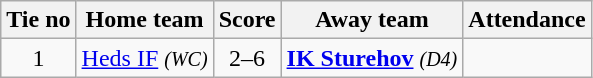<table class="wikitable" style="text-align:center">
<tr>
<th style= width="40px">Tie no</th>
<th style= width="150px">Home team</th>
<th style= width="60px">Score</th>
<th style= width="150px">Away team</th>
<th style= width="30px">Attendance</th>
</tr>
<tr>
<td>1</td>
<td><a href='#'>Heds IF</a> <em><small>(WC)</small></em></td>
<td>2–6</td>
<td><strong><a href='#'>IK Sturehov</a></strong> <em><small>(D4)</small></em></td>
<td></td>
</tr>
</table>
